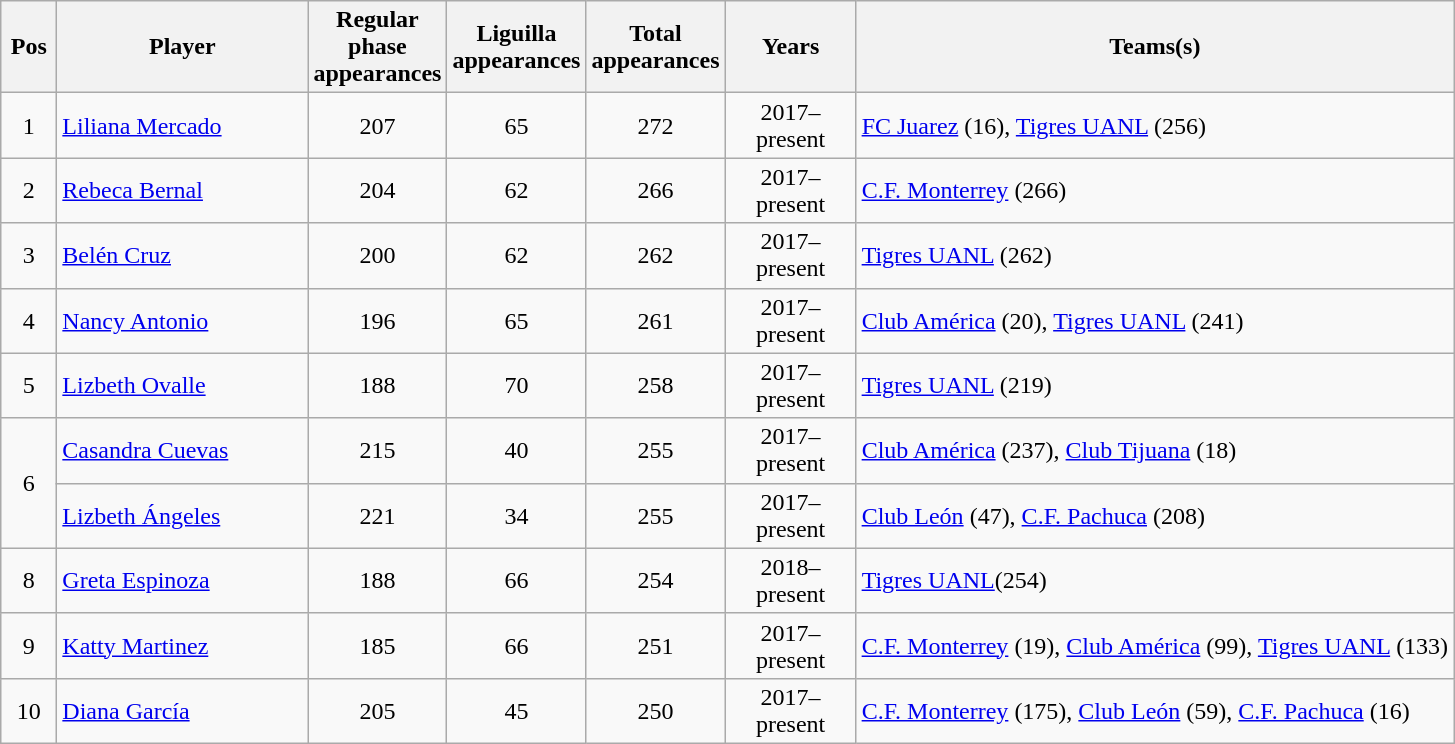<table class="wikitable">
<tr>
<th width="30px">Pos</th>
<th width="160px">Player</th>
<th width="60px">Regular phase appearances</th>
<th width="60px">Liguilla appearances</th>
<th width="60px">Total appearances</th>
<th width="80px">Years</th>
<th>Teams(s)</th>
</tr>
<tr align="center">
<td>1</td>
<td align="left"> <a href='#'>Liliana Mercado</a></td>
<td>207</td>
<td>65</td>
<td>272</td>
<td>2017–present</td>
<td align="left"><a href='#'>FC Juarez</a> (16), <a href='#'>Tigres UANL</a> (256)</td>
</tr>
<tr align="center">
<td>2</td>
<td align="left"> <a href='#'>Rebeca Bernal</a></td>
<td>204</td>
<td>62</td>
<td>266</td>
<td>2017–present</td>
<td align="left"><a href='#'>C.F. Monterrey</a> (266)</td>
</tr>
<tr align="center">
<td>3</td>
<td align="left"> <a href='#'>Belén Cruz</a></td>
<td>200</td>
<td>62</td>
<td>262</td>
<td>2017–present</td>
<td align="left"><a href='#'>Tigres UANL</a> (262)</td>
</tr>
<tr align="center">
<td>4</td>
<td align="left"> <a href='#'>Nancy Antonio</a></td>
<td>196</td>
<td>65</td>
<td>261</td>
<td>2017–present</td>
<td align="left"><a href='#'>Club América</a> (20), <a href='#'>Tigres UANL</a> (241)</td>
</tr>
<tr align="center">
<td>5</td>
<td align="left"> <a href='#'>Lizbeth Ovalle</a></td>
<td>188</td>
<td>70</td>
<td>258</td>
<td>2017–present</td>
<td align="left"><a href='#'>Tigres UANL</a> (219)</td>
</tr>
<tr align="center">
<td rowspan="2">6</td>
<td align="left"> <a href='#'>Casandra Cuevas</a></td>
<td>215</td>
<td>40</td>
<td>255</td>
<td>2017–present</td>
<td align="left"><a href='#'>Club América</a> (237), <a href='#'>Club Tijuana</a> (18)</td>
</tr>
<tr align="center">
<td align="left"> <a href='#'>Lizbeth Ángeles</a></td>
<td>221</td>
<td>34</td>
<td>255</td>
<td>2017–present</td>
<td align="left"><a href='#'>Club León</a> (47), <a href='#'>C.F. Pachuca</a> (208)</td>
</tr>
<tr align="center">
<td>8</td>
<td align="left"> <a href='#'>Greta Espinoza</a></td>
<td>188</td>
<td>66</td>
<td>254</td>
<td>2018–present</td>
<td align="left"><a href='#'>Tigres UANL</a>(254)</td>
</tr>
<tr align="center">
<td>9</td>
<td align="left"> <a href='#'>Katty Martinez</a></td>
<td>185</td>
<td>66</td>
<td>251</td>
<td>2017–present</td>
<td align="left"><a href='#'>C.F. Monterrey</a> (19), <a href='#'>Club América</a> (99), <a href='#'>Tigres UANL</a> (133)</td>
</tr>
<tr align="center">
<td>10</td>
<td align="left"> <a href='#'>Diana García</a></td>
<td>205</td>
<td>45</td>
<td>250</td>
<td>2017–present</td>
<td align="left"><a href='#'>C.F. Monterrey</a> (175), <a href='#'>Club León</a> (59), <a href='#'>C.F. Pachuca</a> (16)</td>
</tr>
</table>
